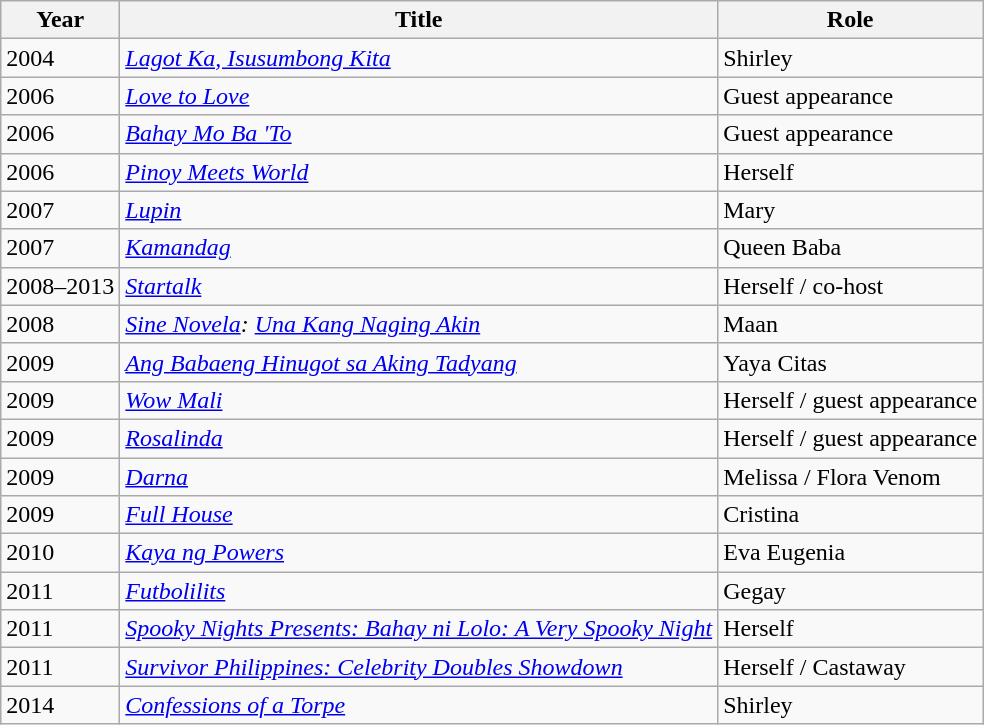<table class="wikitable sortable">
<tr>
<th>Year</th>
<th>Title</th>
<th>Role</th>
</tr>
<tr>
<td>2004</td>
<td><em><a href='#'>Lagot Ka, Isusumbong Kita</a></em></td>
<td>Shirley</td>
</tr>
<tr>
<td>2006</td>
<td><em><a href='#'>Love to Love</a></em></td>
<td>Guest appearance</td>
</tr>
<tr>
<td>2006</td>
<td><em><a href='#'>Bahay Mo Ba 'To</a></em></td>
<td>Guest appearance</td>
</tr>
<tr>
<td>2006</td>
<td><em><a href='#'>Pinoy Meets World</a></em></td>
<td>Herself</td>
</tr>
<tr>
<td>2007</td>
<td><em><a href='#'>Lupin</a></em></td>
<td>Mary</td>
</tr>
<tr>
<td>2007</td>
<td><em><a href='#'>Kamandag</a></em></td>
<td>Queen Baba</td>
</tr>
<tr>
<td>2008–2013</td>
<td><em><a href='#'>Startalk</a></em></td>
<td>Herself / co-host</td>
</tr>
<tr>
<td>2008</td>
<td><em><a href='#'>Sine Novela</a>: <a href='#'>Una Kang Naging Akin</a></em></td>
<td>Maan</td>
</tr>
<tr>
<td>2009</td>
<td><em><a href='#'>Ang Babaeng Hinugot sa Aking Tadyang</a></em></td>
<td>Yaya Citas</td>
</tr>
<tr>
<td>2009</td>
<td><em><a href='#'>Wow Mali</a></em></td>
<td>Herself / guest appearance</td>
</tr>
<tr>
<td>2009</td>
<td><em><a href='#'>Rosalinda</a></em></td>
<td>Herself / guest appearance</td>
</tr>
<tr>
<td>2009</td>
<td><em><a href='#'>Darna</a></em></td>
<td>Melissa / Flora Venom</td>
</tr>
<tr>
<td>2009</td>
<td><em><a href='#'>Full House</a></em></td>
<td>Cristina</td>
</tr>
<tr>
<td>2010</td>
<td><em><a href='#'>Kaya ng Powers</a></em></td>
<td>Eva Eugenia</td>
</tr>
<tr>
<td>2011</td>
<td><em><a href='#'>Futbolilits</a></em></td>
<td>Gegay</td>
</tr>
<tr>
<td>2011</td>
<td><em><a href='#'>Spooky Nights Presents: Bahay ni Lolo: A Very Spooky Night</a></em></td>
<td>Herself</td>
</tr>
<tr>
<td>2011</td>
<td><em><a href='#'>Survivor Philippines: Celebrity Doubles Showdown</a></em></td>
<td>Herself / Castaway</td>
</tr>
<tr>
<td>2014</td>
<td><em><a href='#'>Confessions of a Torpe</a></em></td>
<td>Shirley</td>
</tr>
</table>
